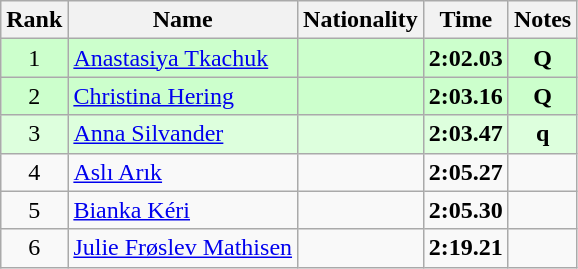<table class="wikitable sortable" style="text-align:center">
<tr>
<th>Rank</th>
<th>Name</th>
<th>Nationality</th>
<th>Time</th>
<th>Notes</th>
</tr>
<tr bgcolor=ccffcc>
<td>1</td>
<td align=left><a href='#'>Anastasiya Tkachuk</a></td>
<td align=left></td>
<td><strong>2:02.03</strong></td>
<td><strong>Q</strong></td>
</tr>
<tr bgcolor=ccffcc>
<td>2</td>
<td align=left><a href='#'>Christina Hering</a></td>
<td align=left></td>
<td><strong>2:03.16</strong></td>
<td><strong>Q</strong></td>
</tr>
<tr bgcolor=ddffdd>
<td>3</td>
<td align=left><a href='#'>Anna Silvander</a></td>
<td align=left></td>
<td><strong>2:03.47</strong></td>
<td><strong>q</strong></td>
</tr>
<tr>
<td>4</td>
<td align=left><a href='#'>Aslı Arık</a></td>
<td align=left></td>
<td><strong>2:05.27</strong></td>
<td></td>
</tr>
<tr>
<td>5</td>
<td align=left><a href='#'>Bianka Kéri</a></td>
<td align=left></td>
<td><strong>2:05.30</strong></td>
<td></td>
</tr>
<tr>
<td>6</td>
<td align=left><a href='#'>Julie Frøslev Mathisen</a></td>
<td align=left></td>
<td><strong>2:19.21</strong></td>
<td></td>
</tr>
</table>
